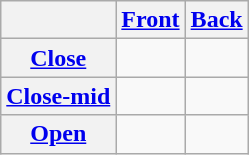<table class="wikitable" style="text-align: center">
<tr>
<th></th>
<th><a href='#'>Front</a></th>
<th><a href='#'>Back</a></th>
</tr>
<tr>
<th><a href='#'>Close</a></th>
<td></td>
<td></td>
</tr>
<tr>
<th><a href='#'>Close-mid</a></th>
<td></td>
<td></td>
</tr>
<tr>
<th><a href='#'>Open</a></th>
<td></td>
<td></td>
</tr>
</table>
